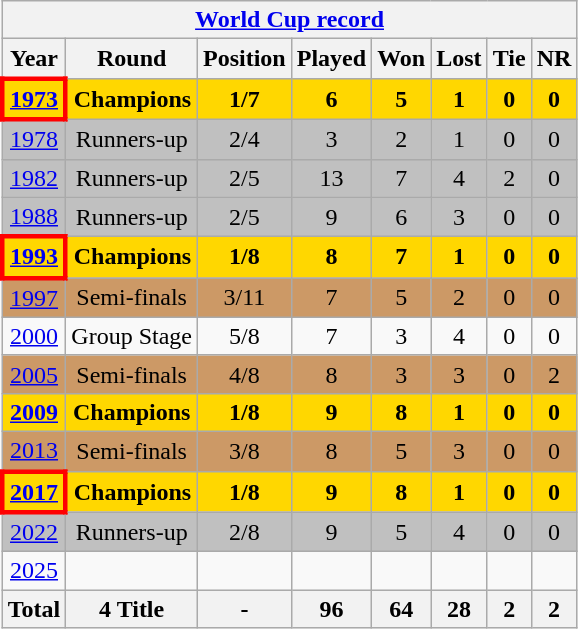<table class="wikitable" style="text-align: center;">
<tr>
<th colspan=8><a href='#'>World Cup record</a></th>
</tr>
<tr>
<th>Year</th>
<th>Round</th>
<th>Position</th>
<th>Played</th>
<th>Won</th>
<th>Lost</th>
<th>Tie</th>
<th>NR</th>
</tr>
<tr style="background:gold">
<td style="border: 3px solid red"> <strong><a href='#'>1973</a></strong></td>
<td><strong>Champions</strong></td>
<td><strong>1/7</strong></td>
<td><strong>6</strong></td>
<td><strong>5</strong></td>
<td><strong>1</strong></td>
<td><strong>0</strong></td>
<td><strong>0</strong></td>
</tr>
<tr style="background:silver">
<td> <a href='#'>1978</a></td>
<td>Runners-up</td>
<td>2/4</td>
<td>3</td>
<td>2</td>
<td>1</td>
<td>0</td>
<td>0</td>
</tr>
<tr style="background:silver">
<td> <a href='#'>1982</a></td>
<td>Runners-up</td>
<td>2/5</td>
<td>13</td>
<td>7</td>
<td>4</td>
<td>2</td>
<td>0</td>
</tr>
<tr style="background:silver">
<td> <a href='#'>1988</a></td>
<td>Runners-up</td>
<td>2/5</td>
<td>9</td>
<td>6</td>
<td>3</td>
<td>0</td>
<td>0</td>
</tr>
<tr style="background:gold">
<td style="border: 3px solid red"> <strong><a href='#'>1993</a></strong></td>
<td><strong>Champions</strong></td>
<td><strong>1/8</strong></td>
<td><strong>8</strong></td>
<td><strong>7</strong></td>
<td><strong>1</strong></td>
<td><strong>0</strong></td>
<td><strong>0</strong></td>
</tr>
<tr style="background:#cc9966">
<td> <a href='#'>1997</a></td>
<td>Semi-finals</td>
<td>3/11</td>
<td>7</td>
<td>5</td>
<td>2</td>
<td>0</td>
<td>0</td>
</tr>
<tr>
<td> <a href='#'>2000</a></td>
<td>Group Stage</td>
<td>5/8</td>
<td>7</td>
<td>3</td>
<td>4</td>
<td>0</td>
<td>0</td>
</tr>
<tr style="background:#cc9966">
<td> <a href='#'>2005</a></td>
<td>Semi-finals</td>
<td>4/8</td>
<td>8</td>
<td>3</td>
<td>3</td>
<td>0</td>
<td>2</td>
</tr>
<tr style="background:gold">
<td> <strong><a href='#'>2009</a></strong></td>
<td><strong>Champions</strong></td>
<td><strong>1/8</strong></td>
<td><strong>9</strong></td>
<td><strong>8</strong></td>
<td><strong>1</strong></td>
<td><strong>0</strong></td>
<td><strong>0</strong></td>
</tr>
<tr style="background:#cc9966">
<td> <a href='#'>2013</a></td>
<td>Semi-finals</td>
<td>3/8</td>
<td>8</td>
<td>5</td>
<td>3</td>
<td>0</td>
<td>0</td>
</tr>
<tr style="background:gold;">
<td style="border: 3px solid red"> <strong><a href='#'>2017</a></strong></td>
<td><strong>Champions</strong></td>
<td><strong>1/8</strong></td>
<td><strong>9</strong></td>
<td><strong>8</strong></td>
<td><strong>1</strong></td>
<td><strong>0</strong></td>
<td><strong>0</strong></td>
</tr>
<tr style="background:silver;">
<td> <a href='#'>2022</a></td>
<td>Runners-up</td>
<td>2/8</td>
<td>9</td>
<td>5</td>
<td>4</td>
<td>0</td>
<td>0</td>
</tr>
<tr>
<td> <a href='#'>2025</a></td>
<td></td>
<td></td>
<td></td>
<td></td>
<td></td>
<td></td>
<td></td>
</tr>
<tr>
<th>Total</th>
<th>4 Title</th>
<th>-</th>
<th>96</th>
<th>64</th>
<th>28</th>
<th>2</th>
<th>2</th>
</tr>
</table>
